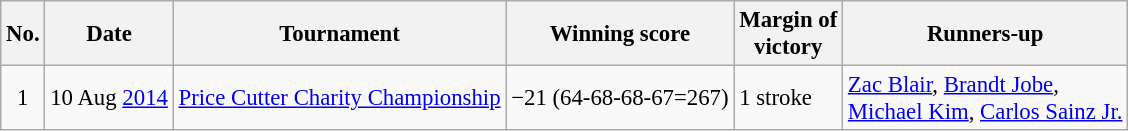<table class="wikitable" style="font-size:95%;">
<tr>
<th>No.</th>
<th>Date</th>
<th>Tournament</th>
<th>Winning score</th>
<th>Margin of<br>victory</th>
<th>Runners-up</th>
</tr>
<tr>
<td align=center>1</td>
<td align=right>10 Aug <a href='#'>2014</a></td>
<td><a href='#'>Price Cutter Charity Championship</a></td>
<td>−21 (64-68-68-67=267)</td>
<td>1 stroke</td>
<td> <a href='#'>Zac Blair</a>,  <a href='#'>Brandt Jobe</a>,<br> <a href='#'>Michael Kim</a>,  <a href='#'>Carlos Sainz Jr.</a></td>
</tr>
</table>
